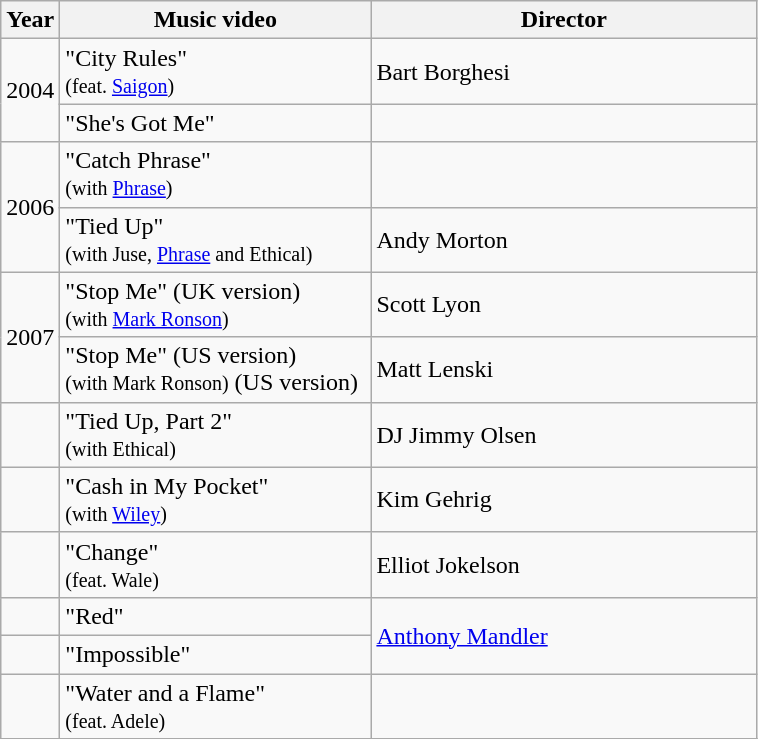<table class="wikitable">
<tr>
<th>Year</th>
<th width="200px">Music video</th>
<th width="250px">Director</th>
</tr>
<tr>
<td rowspan="2">2004</td>
<td>"City Rules"<br><small>(feat. <a href='#'>Saigon</a>)</small></td>
<td>Bart Borghesi</td>
</tr>
<tr>
<td>"She's Got Me"</td>
<td></td>
</tr>
<tr>
<td rowspan="2">2006</td>
<td>"Catch Phrase"<br><small>(with <a href='#'>Phrase</a>)</small></td>
<td></td>
</tr>
<tr>
<td>"Tied Up"<br><small>(with Juse, <a href='#'>Phrase</a> and Ethical)</small></td>
<td>Andy Morton</td>
</tr>
<tr>
<td rowspan="2">2007</td>
<td>"Stop Me" (UK version)<br><small>(with <a href='#'>Mark Ronson</a>)</small></td>
<td>Scott Lyon</td>
</tr>
<tr>
<td>"Stop Me" (US version)<br><small>(with Mark Ronson)</small> (US version)</td>
<td>Matt Lenski</td>
</tr>
<tr>
<td></td>
<td>"Tied Up, Part 2"<br><small>(with Ethical)</small></td>
<td>DJ Jimmy Olsen</td>
</tr>
<tr>
<td></td>
<td>"Cash in My Pocket"<br><small>(with <a href='#'>Wiley</a>)</small></td>
<td>Kim Gehrig</td>
</tr>
<tr>
<td></td>
<td>"Change"<br><small>(feat. Wale)</small></td>
<td>Elliot Jokelson</td>
</tr>
<tr>
<td></td>
<td>"Red"</td>
<td rowspan="2"><a href='#'>Anthony Mandler</a></td>
</tr>
<tr>
<td></td>
<td>"Impossible"</td>
</tr>
<tr>
<td></td>
<td>"Water and a Flame"<br><small>(feat. Adele)</small></td>
<td></td>
</tr>
<tr>
</tr>
</table>
